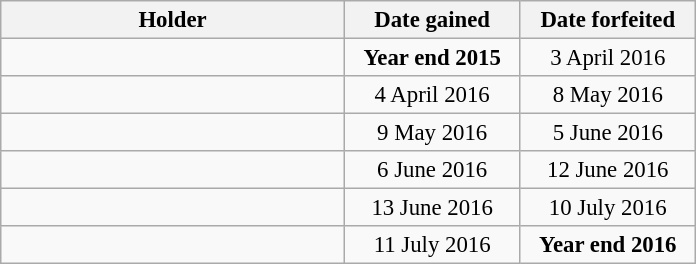<table class="wikitable" style="font-size:95%">
<tr>
<th style="width:222px;">Holder</th>
<th style="width:110px;">Date gained</th>
<th style="width:110px;">Date forfeited</th>
</tr>
<tr>
<td></td>
<td style="text-align:center;"><strong>Year end 2015</strong></td>
<td style="text-align:center;">3 April 2016</td>
</tr>
<tr>
<td></td>
<td style="text-align:center;">4 April 2016</td>
<td style="text-align:center;">8 May 2016</td>
</tr>
<tr>
<td></td>
<td style="text-align:center;">9 May 2016</td>
<td style="text-align:center;">5 June 2016</td>
</tr>
<tr>
<td></td>
<td style="text-align:center;">6 June 2016</td>
<td style="text-align:center;">12 June 2016</td>
</tr>
<tr>
<td></td>
<td style="text-align:center;">13 June 2016</td>
<td style="text-align:center;">10 July 2016</td>
</tr>
<tr>
<td></td>
<td style="text-align:center;">11 July 2016</td>
<td style="text-align:center;"><strong>Year end 2016</strong></td>
</tr>
</table>
